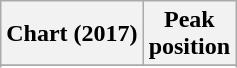<table class="wikitable plainrowheaders sortable" style="text-align:center">
<tr>
<th scope="col">Chart (2017)</th>
<th scope="col">Peak<br>position</th>
</tr>
<tr>
</tr>
<tr>
</tr>
<tr>
</tr>
</table>
